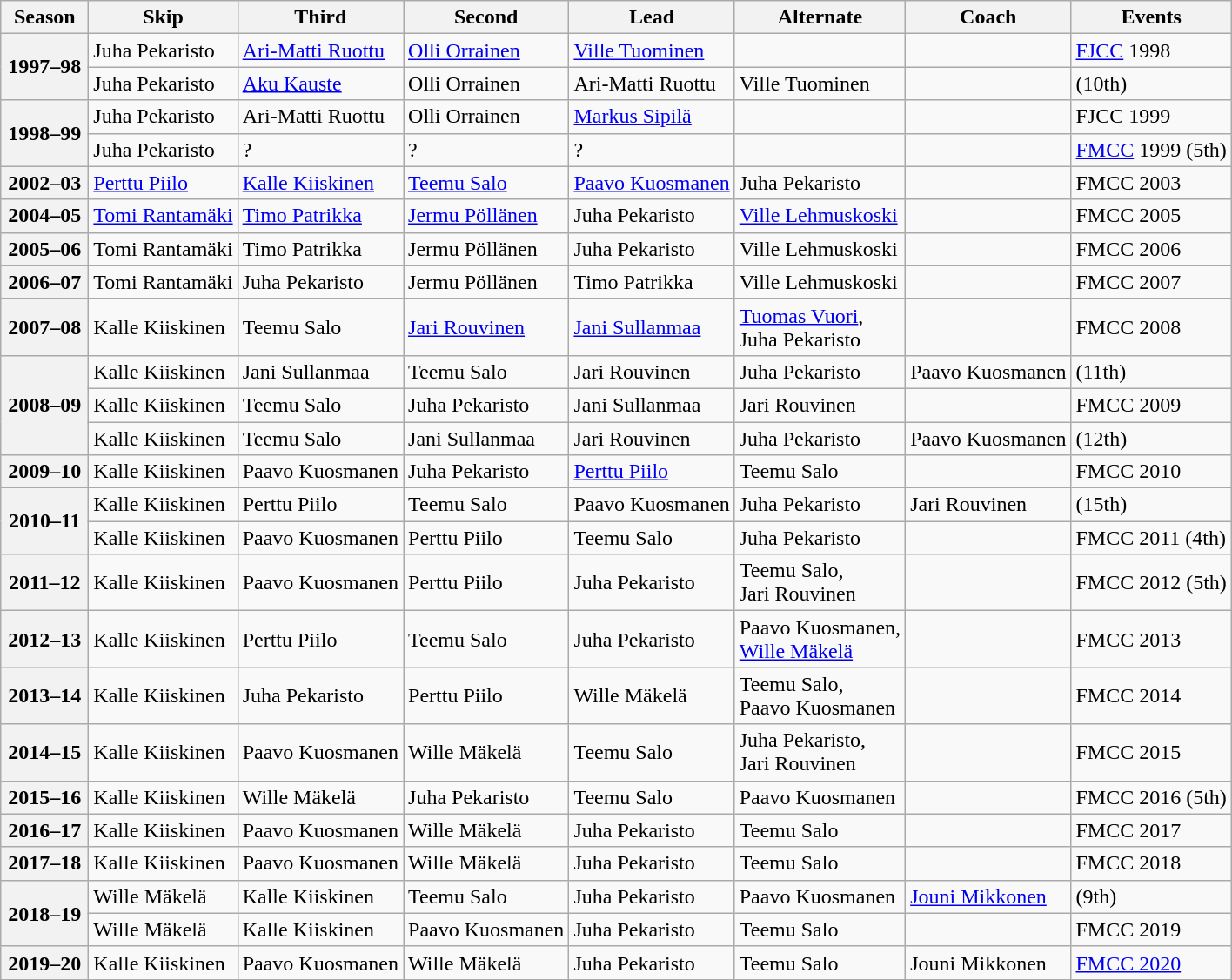<table class="wikitable">
<tr>
<th scope="col" width=60>Season</th>
<th scope="col">Skip</th>
<th scope="col">Third</th>
<th scope="col">Second</th>
<th scope="col">Lead</th>
<th scope="col">Alternate</th>
<th scope="col">Coach</th>
<th scope="col">Events</th>
</tr>
<tr>
<th scope="row" rowspan=2>1997–98</th>
<td>Juha Pekaristo</td>
<td><a href='#'>Ari-Matti Ruottu</a></td>
<td><a href='#'>Olli Orrainen</a></td>
<td><a href='#'>Ville Tuominen</a></td>
<td></td>
<td></td>
<td><a href='#'>FJCC</a> 1998 </td>
</tr>
<tr>
<td>Juha Pekaristo</td>
<td><a href='#'>Aku Kauste</a></td>
<td>Olli Orrainen</td>
<td>Ari-Matti Ruottu</td>
<td>Ville Tuominen</td>
<td></td>
<td> (10th)</td>
</tr>
<tr>
<th scope="row" rowspan=2>1998–99</th>
<td>Juha Pekaristo</td>
<td>Ari-Matti Ruottu</td>
<td>Olli Orrainen</td>
<td><a href='#'>Markus Sipilä</a></td>
<td></td>
<td></td>
<td>FJCC 1999 </td>
</tr>
<tr>
<td>Juha Pekaristo</td>
<td>?</td>
<td>?</td>
<td>?</td>
<td></td>
<td></td>
<td><a href='#'>FMCC</a> 1999 (5th)</td>
</tr>
<tr>
<th scope="row">2002–03</th>
<td><a href='#'>Perttu Piilo</a></td>
<td><a href='#'>Kalle Kiiskinen</a></td>
<td><a href='#'>Teemu Salo</a></td>
<td><a href='#'>Paavo Kuosmanen</a></td>
<td>Juha Pekaristo</td>
<td></td>
<td>FMCC 2003 </td>
</tr>
<tr>
<th scope="row">2004–05</th>
<td><a href='#'>Tomi Rantamäki</a></td>
<td><a href='#'>Timo Patrikka</a></td>
<td><a href='#'>Jermu Pöllänen</a></td>
<td>Juha Pekaristo</td>
<td><a href='#'>Ville Lehmuskoski</a></td>
<td></td>
<td>FMCC 2005 </td>
</tr>
<tr>
<th scope="row">2005–06</th>
<td>Tomi Rantamäki</td>
<td>Timo Patrikka</td>
<td>Jermu Pöllänen</td>
<td>Juha Pekaristo</td>
<td>Ville Lehmuskoski</td>
<td></td>
<td>FMCC 2006 </td>
</tr>
<tr>
<th scope="row">2006–07</th>
<td>Tomi Rantamäki</td>
<td>Juha Pekaristo</td>
<td>Jermu Pöllänen</td>
<td>Timo Patrikka</td>
<td>Ville Lehmuskoski</td>
<td></td>
<td>FMCC 2007 </td>
</tr>
<tr>
<th scope="row">2007–08</th>
<td>Kalle Kiiskinen</td>
<td>Teemu Salo</td>
<td><a href='#'>Jari Rouvinen</a></td>
<td><a href='#'>Jani Sullanmaa</a></td>
<td><a href='#'>Tuomas Vuori</a>,<br>Juha Pekaristo</td>
<td></td>
<td>FMCC 2008 </td>
</tr>
<tr>
<th scope="row" rowspan=3>2008–09</th>
<td>Kalle Kiiskinen</td>
<td>Jani Sullanmaa</td>
<td>Teemu Salo</td>
<td>Jari Rouvinen</td>
<td>Juha Pekaristo</td>
<td>Paavo Kuosmanen</td>
<td> (11th)</td>
</tr>
<tr>
<td>Kalle Kiiskinen</td>
<td>Teemu Salo</td>
<td>Juha Pekaristo</td>
<td>Jani Sullanmaa</td>
<td>Jari Rouvinen</td>
<td></td>
<td>FMCC 2009 </td>
</tr>
<tr>
<td>Kalle Kiiskinen</td>
<td>Teemu Salo</td>
<td>Jani Sullanmaa</td>
<td>Jari Rouvinen</td>
<td>Juha Pekaristo</td>
<td>Paavo Kuosmanen</td>
<td> (12th)</td>
</tr>
<tr>
<th scope="row">2009–10</th>
<td>Kalle Kiiskinen</td>
<td>Paavo Kuosmanen</td>
<td>Juha Pekaristo</td>
<td><a href='#'>Perttu Piilo</a></td>
<td>Teemu Salo</td>
<td></td>
<td>FMCC 2010 </td>
</tr>
<tr>
<th scope="row" rowspan=2>2010–11</th>
<td>Kalle Kiiskinen</td>
<td>Perttu Piilo</td>
<td>Teemu Salo</td>
<td>Paavo Kuosmanen</td>
<td>Juha Pekaristo</td>
<td>Jari Rouvinen</td>
<td> (15th)</td>
</tr>
<tr>
<td>Kalle Kiiskinen</td>
<td>Paavo Kuosmanen</td>
<td>Perttu Piilo</td>
<td>Teemu Salo</td>
<td>Juha Pekaristo</td>
<td></td>
<td>FMCC 2011 (4th)</td>
</tr>
<tr>
<th scope="row">2011–12</th>
<td>Kalle Kiiskinen</td>
<td>Paavo Kuosmanen</td>
<td>Perttu Piilo</td>
<td>Juha Pekaristo</td>
<td>Teemu Salo,<br>Jari Rouvinen</td>
<td></td>
<td>FMCC 2012 (5th)</td>
</tr>
<tr>
<th scope="row">2012–13</th>
<td>Kalle Kiiskinen</td>
<td>Perttu Piilo</td>
<td>Teemu Salo</td>
<td>Juha Pekaristo</td>
<td>Paavo Kuosmanen,<br><a href='#'>Wille Mäkelä</a></td>
<td></td>
<td>FMCC 2013 </td>
</tr>
<tr>
<th scope="row">2013–14</th>
<td>Kalle Kiiskinen</td>
<td>Juha Pekaristo</td>
<td>Perttu Piilo</td>
<td>Wille Mäkelä</td>
<td>Teemu Salo,<br>Paavo Kuosmanen</td>
<td></td>
<td>FMCC 2014 </td>
</tr>
<tr>
<th scope="row">2014–15</th>
<td>Kalle Kiiskinen</td>
<td>Paavo Kuosmanen</td>
<td>Wille Mäkelä</td>
<td>Teemu Salo</td>
<td>Juha Pekaristo,<br>Jari Rouvinen</td>
<td></td>
<td>FMCC 2015 </td>
</tr>
<tr>
<th scope="row">2015–16</th>
<td>Kalle Kiiskinen</td>
<td>Wille Mäkelä</td>
<td>Juha Pekaristo</td>
<td>Teemu Salo</td>
<td>Paavo Kuosmanen</td>
<td></td>
<td>FMCC 2016 (5th)</td>
</tr>
<tr>
<th scope="row">2016–17</th>
<td>Kalle Kiiskinen</td>
<td>Paavo Kuosmanen</td>
<td>Wille Mäkelä</td>
<td>Juha Pekaristo</td>
<td>Teemu Salo</td>
<td></td>
<td>FMCC 2017 </td>
</tr>
<tr>
<th scope="row">2017–18</th>
<td>Kalle Kiiskinen</td>
<td>Paavo Kuosmanen</td>
<td>Wille Mäkelä</td>
<td>Juha Pekaristo</td>
<td>Teemu Salo</td>
<td></td>
<td>FMCC 2018 </td>
</tr>
<tr>
<th scope="row" rowspan=2>2018–19</th>
<td>Wille Mäkelä</td>
<td>Kalle Kiiskinen</td>
<td>Teemu Salo</td>
<td>Juha Pekaristo</td>
<td>Paavo Kuosmanen</td>
<td><a href='#'>Jouni Mikkonen</a></td>
<td> (9th)</td>
</tr>
<tr>
<td>Wille Mäkelä</td>
<td>Kalle Kiiskinen</td>
<td>Paavo Kuosmanen</td>
<td>Juha Pekaristo</td>
<td>Teemu Salo</td>
<td></td>
<td>FMCC 2019 </td>
</tr>
<tr>
<th scope="row">2019–20</th>
<td>Kalle Kiiskinen</td>
<td>Paavo Kuosmanen</td>
<td>Wille Mäkelä</td>
<td>Juha Pekaristo</td>
<td>Teemu Salo</td>
<td>Jouni Mikkonen</td>
<td><a href='#'>FMCC 2020</a> </td>
</tr>
</table>
